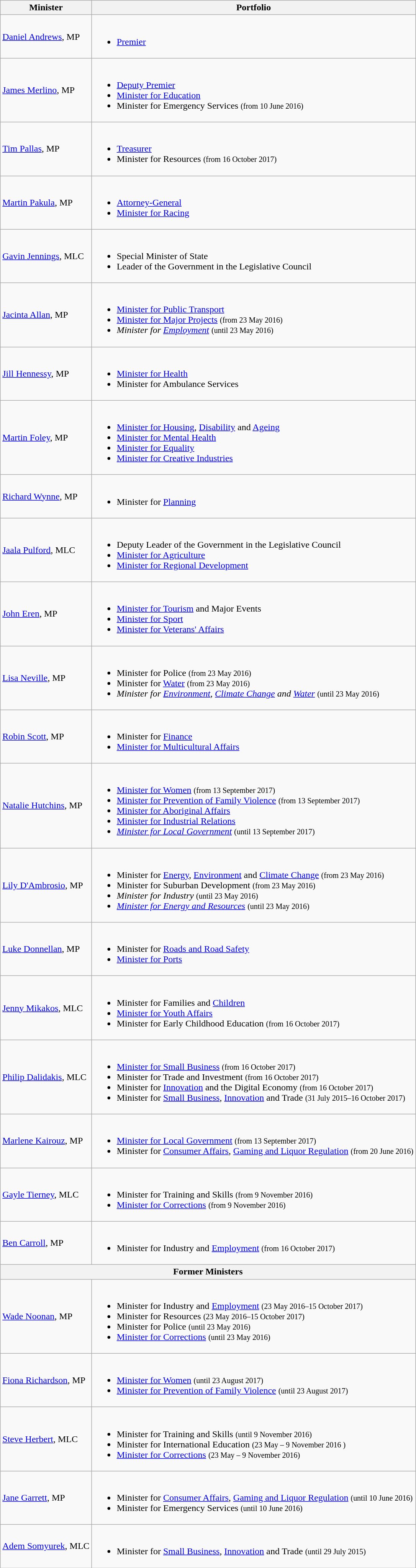<table class="wikitable">
<tr>
<th><strong>Minister</strong></th>
<th><strong>Portfolio</strong></th>
</tr>
<tr>
<td><a href='#'>Daniel Andrews</a>, MP</td>
<td><br><ul><li><a href='#'>Premier</a></li></ul></td>
</tr>
<tr>
<td><a href='#'>James Merlino</a>, MP</td>
<td><br><ul><li><a href='#'>Deputy Premier</a></li><li><a href='#'>Minister for Education</a></li><li>Minister for Emergency Services <small>(from 10 June 2016)</small></li></ul></td>
</tr>
<tr>
<td><a href='#'>Tim Pallas</a>, MP</td>
<td><br><ul><li><a href='#'>Treasurer</a></li><li>Minister for Resources <small>(from 16 October 2017)</small></li></ul></td>
</tr>
<tr>
<td><a href='#'>Martin Pakula</a>, MP</td>
<td><br><ul><li><a href='#'>Attorney-General</a></li><li><a href='#'>Minister for Racing</a></li></ul></td>
</tr>
<tr>
<td><a href='#'>Gavin Jennings</a>, MLC</td>
<td><br><ul><li>Special Minister of State</li><li>Leader of the Government in the Legislative Council</li></ul></td>
</tr>
<tr>
<td><a href='#'>Jacinta Allan</a>, MP</td>
<td><br><ul><li><a href='#'>Minister for Public Transport</a></li><li><a href='#'>Minister for Major Projects</a> <small>(from 23 May 2016)</small></li><li><em>Minister for <a href='#'>Employment</a></em> <small>(until 23 May 2016)</small></li></ul></td>
</tr>
<tr>
<td><a href='#'>Jill Hennessy</a>, MP</td>
<td><br><ul><li><a href='#'>Minister for Health</a></li><li>Minister for Ambulance Services</li></ul></td>
</tr>
<tr>
<td><a href='#'>Martin Foley</a>, MP</td>
<td><br><ul><li><a href='#'>Minister for Housing</a>, <a href='#'>Disability</a> and <a href='#'>Ageing</a></li><li><a href='#'>Minister for Mental Health</a></li><li><a href='#'>Minister for Equality</a></li><li><a href='#'>Minister for Creative Industries</a></li></ul></td>
</tr>
<tr>
<td><a href='#'>Richard Wynne</a>, MP</td>
<td><br><ul><li>Minister for <a href='#'>Planning</a></li></ul></td>
</tr>
<tr>
<td><a href='#'>Jaala Pulford</a>, MLC</td>
<td><br><ul><li>Deputy Leader of the Government in the Legislative Council</li><li><a href='#'>Minister for Agriculture</a></li><li><a href='#'>Minister for Regional Development</a></li></ul></td>
</tr>
<tr>
<td><a href='#'>John Eren</a>, MP</td>
<td><br><ul><li><a href='#'>Minister for Tourism</a> and Major Events</li><li><a href='#'>Minister for Sport</a></li><li><a href='#'>Minister for Veterans' Affairs</a></li></ul></td>
</tr>
<tr>
<td><a href='#'>Lisa Neville</a>, MP</td>
<td><br><ul><li>Minister for Police <small>(from 23 May 2016)</small></li><li>Minister for <a href='#'>Water</a> <small>(from 23 May 2016)</small></li><li><em>Minister for <a href='#'>Environment</a>, <a href='#'>Climate Change</a> and <a href='#'>Water</a></em> <small>(until 23 May 2016)</small></li></ul></td>
</tr>
<tr>
<td><a href='#'>Robin Scott</a>, MP</td>
<td><br><ul><li>Minister for <a href='#'>Finance</a></li><li><a href='#'>Minister for Multicultural Affairs</a></li></ul></td>
</tr>
<tr>
<td><a href='#'>Natalie Hutchins</a>, MP</td>
<td><br><ul><li><a href='#'>Minister for Women</a> <small>(from 13 September 2017)</small></li><li><a href='#'>Minister for Prevention of Family Violence</a> <small>(from 13 September 2017)</small></li><li><a href='#'>Minister for Aboriginal Affairs</a></li><li><a href='#'>Minister for Industrial Relations</a></li><li><em><a href='#'>Minister for Local Government</a></em> <small>(until 13 September 2017)</small></li></ul></td>
</tr>
<tr>
<td><a href='#'>Lily D'Ambrosio</a>, MP</td>
<td><br><ul><li>Minister for <a href='#'>Energy</a>, <a href='#'>Environment</a> and <a href='#'>Climate Change</a> <small>(from 23 May 2016)</small></li><li>Minister for Suburban Development <small>(from 23 May 2016)</small></li><li><em>Minister for Industry</em> <small>(until 23 May 2016)</small></li><li><em><a href='#'>Minister for Energy and Resources</a></em> <small>(until 23 May 2016)</small></li></ul></td>
</tr>
<tr>
<td><a href='#'>Luke Donnellan</a>, MP</td>
<td><br><ul><li>Minister for <a href='#'>Roads and Road Safety</a></li><li><a href='#'>Minister for Ports</a></li></ul></td>
</tr>
<tr>
<td><a href='#'>Jenny Mikakos</a>, MLC</td>
<td><br><ul><li>Minister for Families and <a href='#'>Children</a></li><li><a href='#'>Minister for Youth Affairs</a></li><li>Minister for Early Childhood Education <small>(from 16 October 2017)</small></li></ul></td>
</tr>
<tr>
<td><a href='#'>Philip Dalidakis</a>, MLC</td>
<td><br><ul><li><a href='#'>Minister for Small Business</a> <small>(from 16 October 2017)</small></li><li>Minister for Trade and Investment <small>(from 16 October 2017)</small></li><li>Minister for <a href='#'>Innovation</a> and the Digital Economy <small>(from 16 October 2017)</small></li><li>Minister for <a href='#'>Small Business</a>, <a href='#'>Innovation</a> and Trade <small>(31 July 2015–16 October 2017)</small></li></ul></td>
</tr>
<tr>
<td><a href='#'>Marlene Kairouz</a>, MP</td>
<td><br><ul><li><a href='#'>Minister for Local Government</a> <small>(from 13 September 2017)</small></li><li>Minister for <a href='#'>Consumer Affairs</a>, <a href='#'>Gaming and Liquor Regulation</a> <small>(from 20 June 2016)</small></li></ul></td>
</tr>
<tr>
<td><a href='#'>Gayle Tierney</a>, MLC</td>
<td><br><ul><li>Minister for Training and Skills <small>(from 9 November 2016)</small></li><li><a href='#'>Minister for Corrections</a> <small>(from 9 November 2016)</small></li></ul></td>
</tr>
<tr>
<td><a href='#'>Ben Carroll</a>, MP</td>
<td><br><ul><li>Minister for Industry and <a href='#'>Employment</a> <small>(from 16 October 2017)</small></li></ul></td>
</tr>
<tr>
<th colspan="2">Former Ministers</th>
</tr>
<tr>
<td><a href='#'>Wade Noonan</a>, MP</td>
<td><br><ul><li>Minister for Industry and <a href='#'>Employment</a> <small>(23 May 2016–15 October 2017)</small></li><li>Minister for Resources <small>(23 May 2016–15 October 2017)</small></li><li>Minister for Police <small>(until 23 May 2016)</small></li><li><a href='#'>Minister for Corrections</a> <small>(until 23 May 2016)</small></li></ul></td>
</tr>
<tr>
<td><a href='#'>Fiona Richardson</a>, MP</td>
<td><br><ul><li><a href='#'>Minister for Women</a> <small>(until 23 August 2017)</small></li><li><a href='#'>Minister for Prevention of Family Violence</a> <small>(until 23 August 2017)</small></li></ul></td>
</tr>
<tr>
<td><a href='#'>Steve Herbert</a>, MLC</td>
<td><br><ul><li>Minister for Training and Skills <small>(until 9 November 2016)</small></li><li>Minister for International Education <small>(23 May – 9 November 2016 )</small></li><li><a href='#'>Minister for Corrections</a> <small>(23 May – 9 November 2016)</small></li></ul></td>
</tr>
<tr>
<td><a href='#'>Jane Garrett</a>, MP</td>
<td><br><ul><li>Minister for <a href='#'>Consumer Affairs</a>, <a href='#'>Gaming and Liquor Regulation</a> <small>(until 10 June 2016)</small></li><li>Minister for Emergency Services <small>(until 10 June 2016)</small></li></ul></td>
</tr>
<tr>
<td><a href='#'>Adem Somyurek</a>, MLC</td>
<td><br><ul><li>Minister for <a href='#'>Small Business</a>, <a href='#'>Innovation</a> and Trade <small>(until 29 July 2015)</small></li></ul></td>
</tr>
</table>
